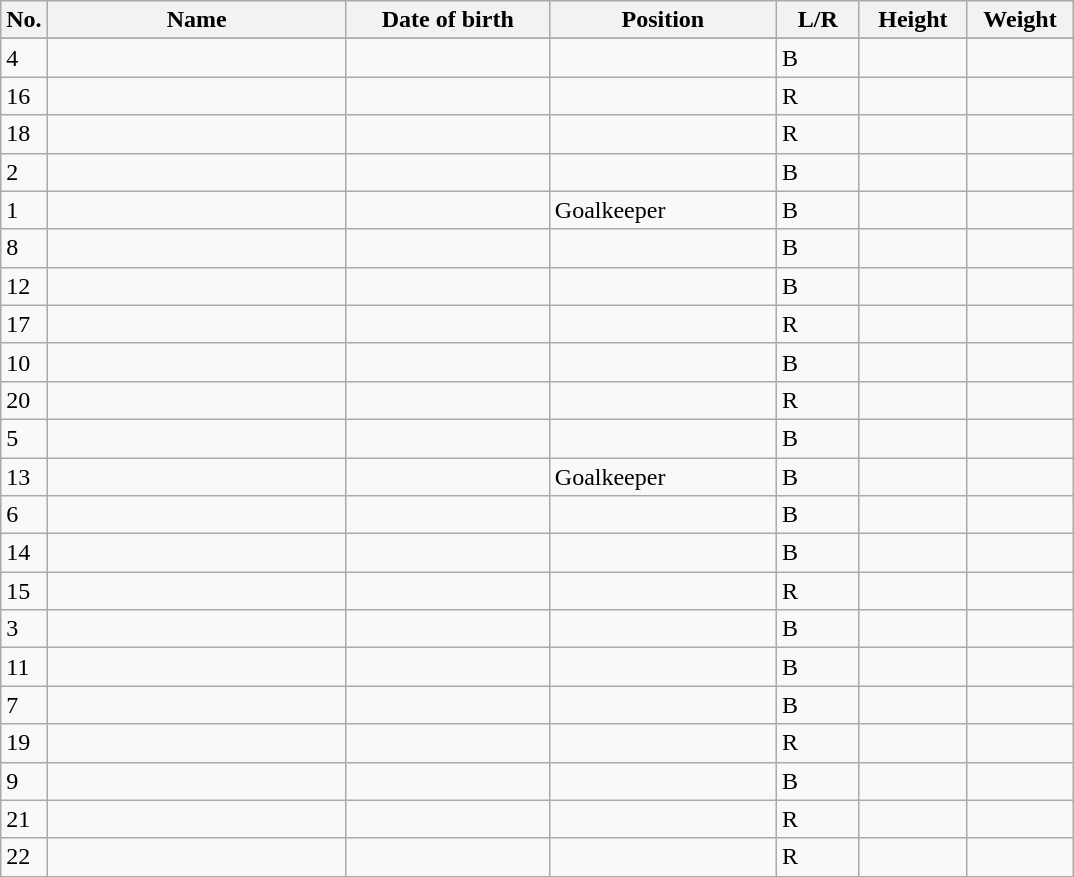<table class="wikitable sortable" style=font-size:100%; text-align:center;>
<tr>
<th>No.</th>
<th style=width:12em>Name</th>
<th style=width:8em>Date of birth</th>
<th style=width:9em>Position</th>
<th style=width:3em>L/R</th>
<th style=width:4em>Height</th>
<th style=width:4em>Weight</th>
</tr>
<tr>
</tr>
<tr>
<td>4</td>
<td align=left></td>
<td align=right></td>
<td></td>
<td>B</td>
<td></td>
<td></td>
</tr>
<tr>
<td>16</td>
<td align=left></td>
<td align=right></td>
<td></td>
<td>R</td>
<td></td>
<td></td>
</tr>
<tr>
<td>18</td>
<td align=left></td>
<td align=right></td>
<td></td>
<td>R</td>
<td></td>
<td></td>
</tr>
<tr>
<td>2</td>
<td align=left></td>
<td align=right></td>
<td></td>
<td>B</td>
<td></td>
<td></td>
</tr>
<tr>
<td>1</td>
<td align=left></td>
<td align=right></td>
<td>Goalkeeper</td>
<td>B</td>
<td></td>
<td></td>
</tr>
<tr>
<td>8</td>
<td align=left></td>
<td align=right></td>
<td></td>
<td>B</td>
<td></td>
<td></td>
</tr>
<tr>
<td>12</td>
<td align=left></td>
<td align=right></td>
<td></td>
<td>B</td>
<td></td>
<td></td>
</tr>
<tr>
<td>17</td>
<td align=left></td>
<td align=right></td>
<td></td>
<td>R</td>
<td></td>
<td></td>
</tr>
<tr>
<td>10</td>
<td align=left></td>
<td align=right></td>
<td></td>
<td>B</td>
<td></td>
<td></td>
</tr>
<tr>
<td>20</td>
<td align=left></td>
<td align=right></td>
<td></td>
<td>R</td>
<td></td>
<td></td>
</tr>
<tr>
<td>5</td>
<td align=left></td>
<td align=right></td>
<td></td>
<td>B</td>
<td></td>
<td></td>
</tr>
<tr>
<td>13</td>
<td align=left></td>
<td align=right></td>
<td>Goalkeeper</td>
<td>B</td>
<td></td>
<td></td>
</tr>
<tr>
<td>6</td>
<td align=left></td>
<td align=right></td>
<td></td>
<td>B</td>
<td></td>
<td></td>
</tr>
<tr>
<td>14</td>
<td align=left></td>
<td align=right></td>
<td></td>
<td>B</td>
<td></td>
<td></td>
</tr>
<tr>
<td>15</td>
<td align=left></td>
<td align=right></td>
<td></td>
<td>R</td>
<td></td>
<td></td>
</tr>
<tr>
<td>3</td>
<td align=left></td>
<td align=right></td>
<td></td>
<td>B</td>
<td></td>
<td></td>
</tr>
<tr>
<td>11</td>
<td align=left></td>
<td align=right></td>
<td></td>
<td>B</td>
<td></td>
<td></td>
</tr>
<tr>
<td>7</td>
<td align=left></td>
<td align=right></td>
<td></td>
<td>B</td>
<td></td>
<td></td>
</tr>
<tr>
<td>19</td>
<td align=left></td>
<td align=right></td>
<td></td>
<td>R</td>
<td></td>
<td></td>
</tr>
<tr>
<td>9</td>
<td align=left></td>
<td align=right></td>
<td></td>
<td>B</td>
<td></td>
<td></td>
</tr>
<tr>
<td>21</td>
<td align=left></td>
<td align=right></td>
<td></td>
<td>R</td>
<td></td>
<td></td>
</tr>
<tr>
<td>22</td>
<td align=left></td>
<td align=right></td>
<td></td>
<td>R</td>
<td></td>
<td></td>
</tr>
</table>
